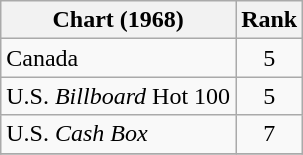<table class="wikitable">
<tr>
<th>Chart (1968)</th>
<th>Rank</th>
</tr>
<tr>
<td>Canada</td>
<td style="text-align:center;">5</td>
</tr>
<tr>
<td>U.S. <em>Billboard</em> Hot 100</td>
<td style="text-align:center;">5</td>
</tr>
<tr>
<td>U.S. <em>Cash Box</em></td>
<td style="text-align:center;">7</td>
</tr>
<tr>
</tr>
</table>
